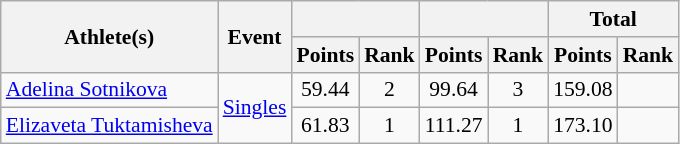<table class="wikitable" style="font-size:90%; text-align:center;">
<tr>
<th rowspan=2>Athlete(s)</th>
<th rowspan=2>Event</th>
<th colspan=2></th>
<th colspan=2></th>
<th colspan=2>Total</th>
</tr>
<tr>
<th>Points</th>
<th>Rank</th>
<th>Points</th>
<th>Rank</th>
<th>Points</th>
<th>Rank</th>
</tr>
<tr>
<td align=left><a href='#'>Adelina Sotnikova</a></td>
<td rowspan=2 align=left><a href='#'>Singles</a></td>
<td>59.44</td>
<td>2</td>
<td>99.64</td>
<td>3</td>
<td>159.08</td>
<td></td>
</tr>
<tr>
<td align=left><a href='#'>Elizaveta Tuktamisheva</a></td>
<td>61.83</td>
<td>1</td>
<td>111.27</td>
<td>1</td>
<td>173.10</td>
<td></td>
</tr>
</table>
